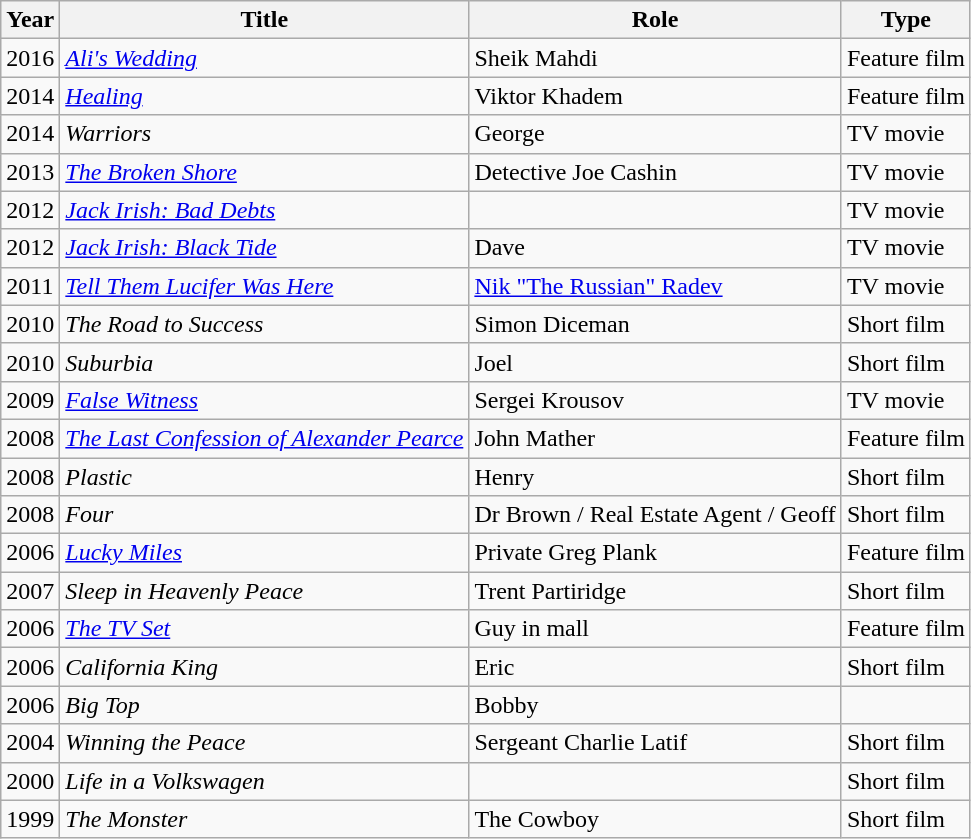<table class="wikitable">
<tr>
<th>Year</th>
<th>Title</th>
<th>Role</th>
<th>Type</th>
</tr>
<tr>
<td>2016</td>
<td><em><a href='#'>Ali's Wedding</a></em></td>
<td>Sheik Mahdi</td>
<td>Feature film</td>
</tr>
<tr>
<td>2014</td>
<td><em><a href='#'>Healing</a></em></td>
<td>Viktor Khadem</td>
<td>Feature film</td>
</tr>
<tr>
<td>2014</td>
<td><em>Warriors</em></td>
<td>George</td>
<td>TV movie</td>
</tr>
<tr>
<td>2013</td>
<td><em><a href='#'>The Broken Shore</a></em></td>
<td>Detective Joe Cashin</td>
<td>TV movie</td>
</tr>
<tr>
<td>2012</td>
<td><em><a href='#'>Jack Irish: Bad Debts</a></em></td>
<td></td>
<td>TV movie</td>
</tr>
<tr>
<td>2012</td>
<td><em><a href='#'>Jack Irish: Black Tide</a></em></td>
<td>Dave</td>
<td>TV movie</td>
</tr>
<tr>
<td>2011</td>
<td><em><a href='#'>Tell Them Lucifer Was Here</a></em></td>
<td><a href='#'>Nik "The Russian" Radev</a></td>
<td>TV movie</td>
</tr>
<tr>
<td>2010</td>
<td><em>The Road to Success</em></td>
<td>Simon Diceman</td>
<td>Short film</td>
</tr>
<tr>
<td>2010</td>
<td><em>Suburbia</em></td>
<td>Joel</td>
<td>Short film</td>
</tr>
<tr>
<td>2009</td>
<td><em><a href='#'>False Witness</a></em></td>
<td>Sergei Krousov</td>
<td>TV movie</td>
</tr>
<tr>
<td>2008</td>
<td><em><a href='#'>The Last Confession of Alexander Pearce</a></em></td>
<td>John Mather</td>
<td>Feature film</td>
</tr>
<tr>
<td>2008</td>
<td><em>Plastic</em></td>
<td>Henry</td>
<td>Short film</td>
</tr>
<tr>
<td>2008</td>
<td><em>Four</em></td>
<td>Dr Brown / Real Estate Agent / Geoff</td>
<td>Short film</td>
</tr>
<tr>
<td>2006</td>
<td><em><a href='#'>Lucky Miles</a></em></td>
<td>Private Greg Plank</td>
<td>Feature film</td>
</tr>
<tr>
<td>2007</td>
<td><em>Sleep in Heavenly Peace</em></td>
<td>Trent Partiridge</td>
<td>Short film</td>
</tr>
<tr>
<td>2006</td>
<td><em><a href='#'>The TV Set</a></em></td>
<td>Guy in mall</td>
<td>Feature film</td>
</tr>
<tr>
<td>2006</td>
<td><em>California King</em></td>
<td>Eric</td>
<td>Short film</td>
</tr>
<tr>
<td>2006</td>
<td><em>Big Top</em></td>
<td>Bobby</td>
<td></td>
</tr>
<tr>
<td>2004</td>
<td><em>Winning the Peace</em></td>
<td>Sergeant Charlie Latif</td>
<td>Short film</td>
</tr>
<tr>
<td>2000</td>
<td><em>Life in a Volkswagen</em></td>
<td></td>
<td>Short film</td>
</tr>
<tr>
<td>1999</td>
<td><em>The Monster</em></td>
<td>The Cowboy</td>
<td>Short film</td>
</tr>
</table>
